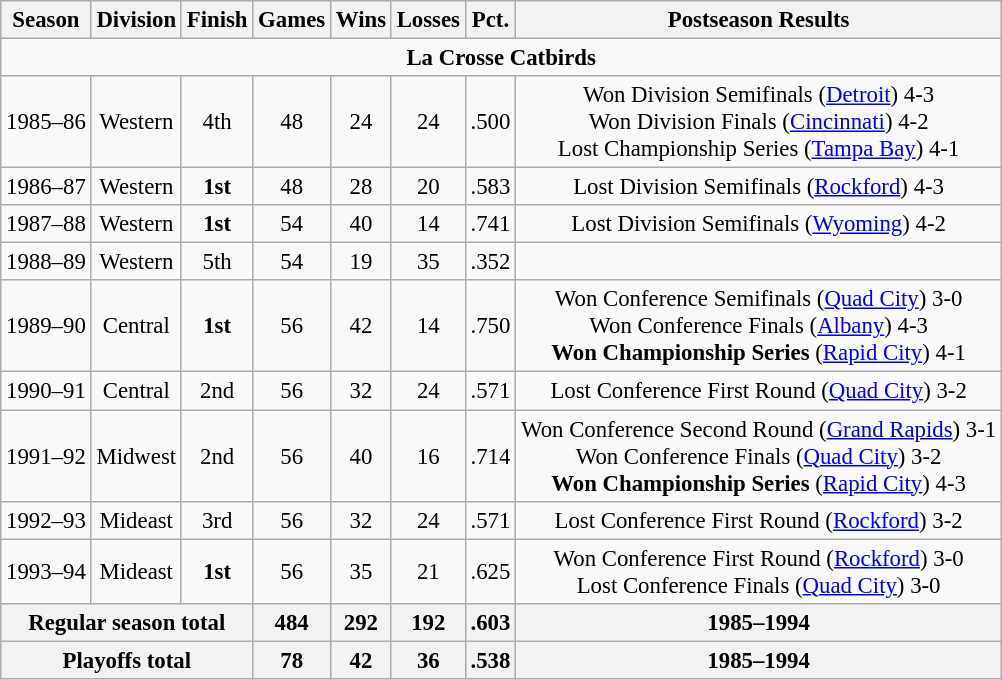<table class="wikitable" style="font-size:95%">
<tr align="center">
<th>Season</th>
<th>Division</th>
<th>Finish</th>
<th>Games</th>
<th>Wins</th>
<th>Losses</th>
<th>Pct.</th>
<th>Postseason Results</th>
</tr>
<tr>
<td colspan="8" align="center" bgcolor=""><span><strong>La Crosse Catbirds</strong></span></td>
</tr>
<tr align="center">
<td>1985–86</td>
<td>Western</td>
<td>4th</td>
<td>48</td>
<td>24</td>
<td>24</td>
<td>.500</td>
<td>Won Division Semifinals (<a href='#'>Detroit</a>) 4-3<br> Won Division Finals (<a href='#'>Cincinnati</a>) 4-2<br> Lost Championship Series (<a href='#'>Tampa Bay</a>) 4-1</td>
</tr>
<tr align="center">
<td>1986–87</td>
<td>Western</td>
<td><strong>1st</strong></td>
<td>48</td>
<td>28</td>
<td>20</td>
<td>.583</td>
<td>Lost Division Semifinals (<a href='#'>Rockford</a>) 4-3</td>
</tr>
<tr align="center">
<td>1987–88</td>
<td>Western</td>
<td><strong>1st</strong></td>
<td>54</td>
<td>40</td>
<td>14</td>
<td>.741</td>
<td>Lost Division Semifinals (<a href='#'>Wyoming</a>) 4-2</td>
</tr>
<tr align="center">
<td>1988–89</td>
<td>Western</td>
<td>5th</td>
<td>54</td>
<td>19</td>
<td>35</td>
<td>.352</td>
<td></td>
</tr>
<tr align="center">
<td>1989–90</td>
<td>Central</td>
<td><strong>1st</strong></td>
<td>56</td>
<td>42</td>
<td>14</td>
<td>.750</td>
<td>Won Conference Semifinals (<a href='#'>Quad City</a>) 3-0<br> Won Conference Finals (<a href='#'>Albany</a>) 4-3<br> <strong>Won Championship Series</strong> (<a href='#'>Rapid City</a>) 4-1</td>
</tr>
<tr align="center">
<td>1990–91</td>
<td>Central</td>
<td>2nd</td>
<td>56</td>
<td>32</td>
<td>24</td>
<td>.571</td>
<td>Lost Conference First Round (<a href='#'>Quad City</a>) 3-2</td>
</tr>
<tr align="center">
<td>1991–92</td>
<td>Midwest</td>
<td>2nd</td>
<td>56</td>
<td>40</td>
<td>16</td>
<td>.714</td>
<td>Won Conference Second Round (<a href='#'>Grand Rapids</a>) 3-1<br> Won Conference Finals (<a href='#'>Quad City</a>) 3-2<br> <strong>Won Championship Series</strong> (<a href='#'>Rapid City</a>) 4-3</td>
</tr>
<tr align="center">
<td>1992–93</td>
<td>Mideast</td>
<td>3rd</td>
<td>56</td>
<td>32</td>
<td>24</td>
<td>.571</td>
<td>Lost Conference First Round (<a href='#'>Rockford</a>) 3-2</td>
</tr>
<tr align="center">
<td>1993–94</td>
<td>Mideast</td>
<td><strong>1st</strong></td>
<td>56</td>
<td>35</td>
<td>21</td>
<td>.625</td>
<td>Won Conference First Round (<a href='#'>Rockford</a>) 3-0<br> Lost Conference Finals (<a href='#'>Quad City</a>) 3-0</td>
</tr>
<tr>
<th colspan=3>Regular season total</th>
<th>484</th>
<th>292</th>
<th>192</th>
<th>.603</th>
<th>1985–1994</th>
</tr>
<tr>
<th colspan=3>Playoffs total</th>
<th>78</th>
<th>42</th>
<th>36</th>
<th>.538</th>
<th>1985–1994</th>
</tr>
</table>
